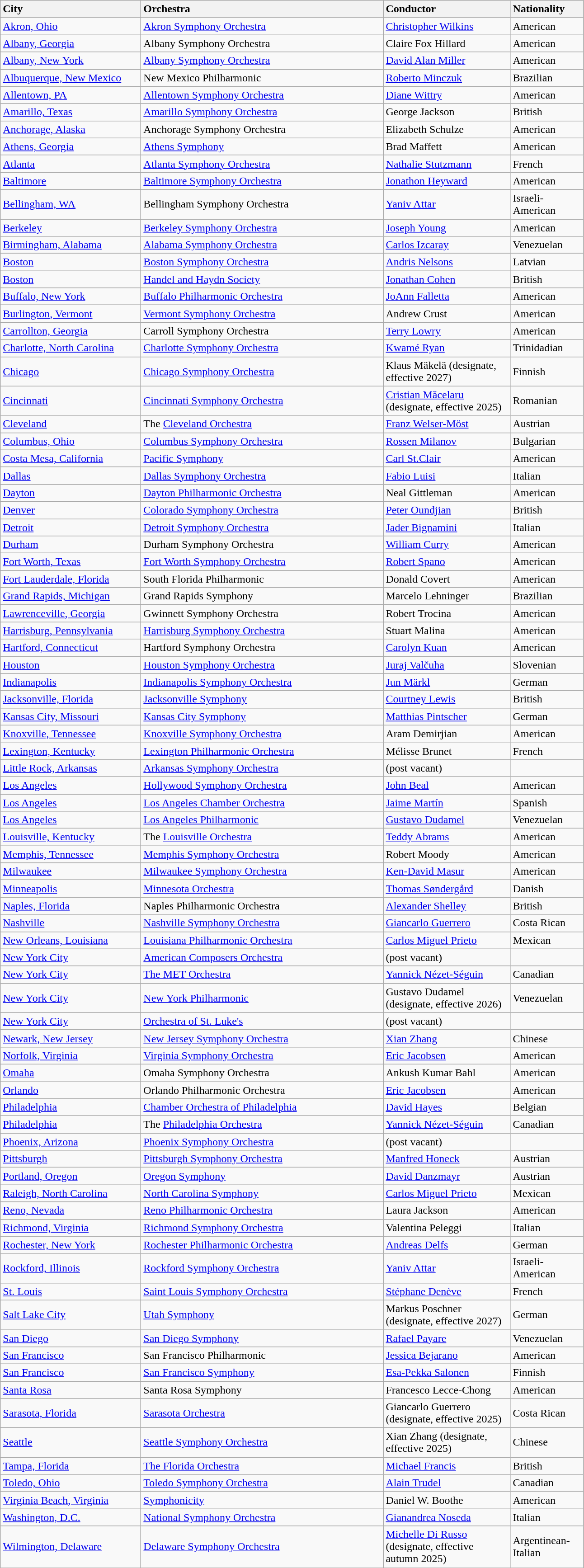<table class="wikitable">
<tr>
<td style="width: 200px; background: #f2f2f2"><strong>City</strong></td>
<td style="width: 350px; background: #f2f2f2"><strong>Orchestra</strong></td>
<td style="width: 180px; background: #f2f2f2"><strong>Conductor</strong></td>
<td style="width: 100px; background: #f2f2f2"><strong>Nationality</strong></td>
</tr>
<tr>
<td><a href='#'>Akron, Ohio</a></td>
<td><a href='#'>Akron Symphony Orchestra</a></td>
<td><a href='#'>Christopher Wilkins</a></td>
<td>American</td>
</tr>
<tr>
<td><a href='#'>Albany, Georgia</a></td>
<td>Albany Symphony Orchestra</td>
<td>Claire Fox Hillard</td>
<td>American</td>
</tr>
<tr>
<td><a href='#'>Albany, New York</a></td>
<td><a href='#'>Albany Symphony Orchestra</a></td>
<td><a href='#'>David Alan Miller</a></td>
<td>American</td>
</tr>
<tr>
<td><a href='#'>Albuquerque, New Mexico</a></td>
<td>New Mexico Philharmonic</td>
<td><a href='#'>Roberto Minczuk</a></td>
<td>Brazilian</td>
</tr>
<tr>
<td><a href='#'>Allentown, PA</a></td>
<td><a href='#'>Allentown Symphony Orchestra</a></td>
<td><a href='#'>Diane Wittry</a></td>
<td>American</td>
</tr>
<tr>
<td><a href='#'>Amarillo, Texas</a></td>
<td><a href='#'>Amarillo Symphony Orchestra</a></td>
<td>George Jackson</td>
<td>British</td>
</tr>
<tr>
<td><a href='#'>Anchorage, Alaska</a></td>
<td>Anchorage Symphony Orchestra</td>
<td>Elizabeth Schulze</td>
<td>American</td>
</tr>
<tr>
<td><a href='#'>Athens, Georgia</a></td>
<td><a href='#'>Athens Symphony</a></td>
<td>Brad Maffett</td>
<td>American</td>
</tr>
<tr>
<td><a href='#'>Atlanta</a></td>
<td><a href='#'>Atlanta Symphony Orchestra</a></td>
<td><a href='#'>Nathalie Stutzmann</a></td>
<td>French</td>
</tr>
<tr>
<td><a href='#'>Baltimore</a></td>
<td><a href='#'>Baltimore Symphony Orchestra</a></td>
<td><a href='#'>Jonathon Heyward</a></td>
<td>American</td>
</tr>
<tr>
<td><a href='#'>Bellingham, WA</a></td>
<td>Bellingham Symphony Orchestra</td>
<td><a href='#'>Yaniv Attar</a></td>
<td>Israeli-American</td>
</tr>
<tr>
<td><a href='#'>Berkeley</a></td>
<td><a href='#'>Berkeley Symphony Orchestra</a></td>
<td><a href='#'>Joseph Young</a></td>
<td>American</td>
</tr>
<tr>
<td><a href='#'>Birmingham, Alabama</a></td>
<td><a href='#'>Alabama Symphony Orchestra</a></td>
<td><a href='#'>Carlos Izcaray</a></td>
<td>Venezuelan</td>
</tr>
<tr>
<td><a href='#'>Boston</a></td>
<td><a href='#'>Boston Symphony Orchestra</a></td>
<td><a href='#'>Andris Nelsons</a></td>
<td>Latvian</td>
</tr>
<tr>
<td><a href='#'>Boston</a></td>
<td><a href='#'>Handel and Haydn Society</a></td>
<td><a href='#'>Jonathan Cohen</a></td>
<td>British</td>
</tr>
<tr>
<td><a href='#'>Buffalo, New York</a></td>
<td><a href='#'>Buffalo Philharmonic Orchestra</a></td>
<td><a href='#'>JoAnn Falletta</a></td>
<td>American</td>
</tr>
<tr>
<td><a href='#'>Burlington, Vermont</a></td>
<td><a href='#'>Vermont Symphony Orchestra</a></td>
<td>Andrew Crust</td>
<td>American</td>
</tr>
<tr>
<td><a href='#'>Carrollton, Georgia</a></td>
<td>Carroll Symphony Orchestra</td>
<td><a href='#'>Terry Lowry</a></td>
<td>American</td>
</tr>
<tr>
<td><a href='#'>Charlotte, North Carolina</a></td>
<td><a href='#'>Charlotte Symphony Orchestra</a></td>
<td><a href='#'>Kwamé Ryan</a></td>
<td>Trinidadian</td>
</tr>
<tr>
<td><a href='#'>Chicago</a></td>
<td><a href='#'>Chicago Symphony Orchestra</a></td>
<td>Klaus Mäkelä (designate, effective 2027)</td>
<td>Finnish</td>
</tr>
<tr>
<td><a href='#'>Cincinnati</a></td>
<td><a href='#'>Cincinnati Symphony Orchestra</a></td>
<td><a href='#'>Cristian Măcelaru</a> (designate, effective 2025)</td>
<td>Romanian</td>
</tr>
<tr>
<td><a href='#'>Cleveland</a></td>
<td>The <a href='#'>Cleveland Orchestra</a></td>
<td><a href='#'>Franz Welser-Möst</a></td>
<td>Austrian</td>
</tr>
<tr>
<td><a href='#'>Columbus, Ohio</a></td>
<td><a href='#'>Columbus Symphony Orchestra</a></td>
<td><a href='#'>Rossen Milanov</a></td>
<td>Bulgarian</td>
</tr>
<tr>
<td><a href='#'>Costa Mesa, California</a></td>
<td><a href='#'>Pacific Symphony</a></td>
<td><a href='#'>Carl St.Clair</a></td>
<td>American</td>
</tr>
<tr>
<td><a href='#'>Dallas</a></td>
<td><a href='#'>Dallas Symphony Orchestra</a></td>
<td><a href='#'>Fabio Luisi</a></td>
<td>Italian</td>
</tr>
<tr>
<td><a href='#'>Dayton</a></td>
<td><a href='#'>Dayton Philharmonic Orchestra</a></td>
<td>Neal Gittleman</td>
<td>American</td>
</tr>
<tr>
<td><a href='#'>Denver</a></td>
<td><a href='#'>Colorado Symphony Orchestra</a></td>
<td><a href='#'>Peter Oundjian</a></td>
<td>British</td>
</tr>
<tr>
<td><a href='#'>Detroit</a></td>
<td><a href='#'>Detroit Symphony Orchestra</a></td>
<td><a href='#'>Jader Bignamini</a></td>
<td>Italian</td>
</tr>
<tr>
<td><a href='#'>Durham</a></td>
<td>Durham Symphony Orchestra</td>
<td><a href='#'>William Curry</a></td>
<td>American</td>
</tr>
<tr>
<td><a href='#'>Fort Worth, Texas</a></td>
<td><a href='#'>Fort Worth Symphony Orchestra</a></td>
<td><a href='#'>Robert Spano</a></td>
<td>American</td>
</tr>
<tr>
<td><a href='#'>Fort Lauderdale, Florida</a></td>
<td>South Florida Philharmonic</td>
<td>Donald Covert</td>
<td>American</td>
</tr>
<tr>
<td><a href='#'>Grand Rapids, Michigan</a></td>
<td>Grand Rapids Symphony</td>
<td>Marcelo Lehninger</td>
<td>Brazilian</td>
</tr>
<tr>
<td><a href='#'>Lawrenceville, Georgia</a></td>
<td>Gwinnett Symphony Orchestra</td>
<td>Robert Trocina</td>
<td>American</td>
</tr>
<tr>
<td><a href='#'>Harrisburg, Pennsylvania</a></td>
<td><a href='#'>Harrisburg Symphony Orchestra</a></td>
<td>Stuart Malina</td>
<td>American</td>
</tr>
<tr>
<td><a href='#'>Hartford, Connecticut</a></td>
<td>Hartford Symphony Orchestra</td>
<td><a href='#'>Carolyn Kuan</a></td>
<td>American</td>
</tr>
<tr>
<td><a href='#'>Houston</a></td>
<td><a href='#'>Houston Symphony Orchestra</a></td>
<td><a href='#'>Juraj Valčuha</a></td>
<td>Slovenian</td>
</tr>
<tr>
<td><a href='#'>Indianapolis</a></td>
<td><a href='#'>Indianapolis Symphony Orchestra</a></td>
<td><a href='#'>Jun Märkl</a></td>
<td>German</td>
</tr>
<tr>
<td><a href='#'>Jacksonville, Florida</a></td>
<td><a href='#'>Jacksonville Symphony</a></td>
<td><a href='#'>Courtney Lewis</a></td>
<td>British</td>
</tr>
<tr>
<td><a href='#'>Kansas City, Missouri</a></td>
<td><a href='#'>Kansas City Symphony</a></td>
<td><a href='#'>Matthias Pintscher</a></td>
<td>German</td>
</tr>
<tr>
<td><a href='#'>Knoxville, Tennessee</a></td>
<td><a href='#'>Knoxville Symphony Orchestra</a></td>
<td>Aram Demirjian</td>
<td>American</td>
</tr>
<tr>
<td><a href='#'>Lexington, Kentucky</a></td>
<td><a href='#'>Lexington Philharmonic Orchestra</a></td>
<td>Mélisse Brunet</td>
<td>French</td>
</tr>
<tr>
<td><a href='#'>Little Rock, Arkansas</a></td>
<td><a href='#'>Arkansas Symphony Orchestra</a></td>
<td>(post vacant)</td>
<td></td>
</tr>
<tr>
<td><a href='#'>Los Angeles</a></td>
<td><a href='#'>Hollywood Symphony Orchestra</a></td>
<td><a href='#'>John Beal</a></td>
<td>American</td>
</tr>
<tr>
<td><a href='#'>Los Angeles</a></td>
<td><a href='#'>Los Angeles Chamber Orchestra</a></td>
<td><a href='#'>Jaime Martín</a></td>
<td>Spanish</td>
</tr>
<tr>
<td><a href='#'>Los Angeles</a></td>
<td><a href='#'>Los Angeles Philharmonic</a></td>
<td><a href='#'>Gustavo Dudamel</a></td>
<td>Venezuelan</td>
</tr>
<tr>
<td><a href='#'>Louisville, Kentucky</a></td>
<td>The <a href='#'>Louisville Orchestra</a></td>
<td><a href='#'>Teddy Abrams</a></td>
<td>American</td>
</tr>
<tr>
<td><a href='#'>Memphis, Tennessee</a></td>
<td><a href='#'>Memphis Symphony Orchestra</a></td>
<td>Robert Moody</td>
<td>American</td>
</tr>
<tr>
<td><a href='#'>Milwaukee</a></td>
<td><a href='#'>Milwaukee Symphony Orchestra</a></td>
<td><a href='#'>Ken-David Masur</a></td>
<td>American</td>
</tr>
<tr>
<td><a href='#'>Minneapolis</a></td>
<td><a href='#'>Minnesota Orchestra</a></td>
<td><a href='#'>Thomas Søndergård</a></td>
<td>Danish</td>
</tr>
<tr>
<td><a href='#'>Naples, Florida</a></td>
<td>Naples Philharmonic Orchestra</td>
<td><a href='#'>Alexander Shelley</a></td>
<td>British</td>
</tr>
<tr>
<td><a href='#'>Nashville</a></td>
<td><a href='#'>Nashville Symphony Orchestra</a></td>
<td><a href='#'>Giancarlo Guerrero</a></td>
<td>Costa Rican</td>
</tr>
<tr>
<td><a href='#'>New Orleans, Louisiana</a></td>
<td><a href='#'>Louisiana Philharmonic Orchestra</a></td>
<td><a href='#'>Carlos Miguel Prieto</a></td>
<td>Mexican</td>
</tr>
<tr>
<td><a href='#'>New York City</a></td>
<td><a href='#'>American Composers Orchestra</a></td>
<td>(post vacant)</td>
<td></td>
</tr>
<tr>
<td><a href='#'>New York City</a></td>
<td><a href='#'>The MET Orchestra</a></td>
<td><a href='#'>Yannick Nézet-Séguin</a></td>
<td>Canadian</td>
</tr>
<tr>
<td><a href='#'>New York City</a></td>
<td><a href='#'>New York Philharmonic</a></td>
<td>Gustavo Dudamel (designate, effective 2026)</td>
<td>Venezuelan</td>
</tr>
<tr>
<td><a href='#'>New York City</a></td>
<td><a href='#'>Orchestra of St. Luke's</a></td>
<td>(post vacant)</td>
<td></td>
</tr>
<tr>
<td><a href='#'>Newark, New Jersey</a></td>
<td><a href='#'>New Jersey Symphony Orchestra</a></td>
<td><a href='#'>Xian Zhang</a></td>
<td>Chinese</td>
</tr>
<tr>
<td><a href='#'>Norfolk, Virginia</a></td>
<td><a href='#'>Virginia Symphony Orchestra</a></td>
<td><a href='#'>Eric Jacobsen</a></td>
<td>American</td>
</tr>
<tr>
<td><a href='#'>Omaha</a></td>
<td>Omaha Symphony Orchestra</td>
<td>Ankush Kumar Bahl</td>
<td>American</td>
</tr>
<tr>
<td><a href='#'>Orlando</a></td>
<td>Orlando Philharmonic Orchestra</td>
<td><a href='#'>Eric Jacobsen</a></td>
<td>American</td>
</tr>
<tr>
<td><a href='#'>Philadelphia</a></td>
<td><a href='#'>Chamber Orchestra of Philadelphia</a></td>
<td><a href='#'>David Hayes</a></td>
<td>Belgian</td>
</tr>
<tr>
<td><a href='#'>Philadelphia</a></td>
<td>The <a href='#'>Philadelphia Orchestra</a></td>
<td><a href='#'>Yannick Nézet-Séguin</a></td>
<td>Canadian</td>
</tr>
<tr>
<td><a href='#'>Phoenix, Arizona</a></td>
<td><a href='#'>Phoenix Symphony Orchestra</a></td>
<td>(post vacant)</td>
<td></td>
</tr>
<tr>
<td><a href='#'>Pittsburgh</a></td>
<td><a href='#'>Pittsburgh Symphony Orchestra</a></td>
<td><a href='#'>Manfred Honeck</a></td>
<td>Austrian</td>
</tr>
<tr>
<td><a href='#'>Portland, Oregon</a></td>
<td><a href='#'>Oregon Symphony</a></td>
<td><a href='#'>David Danzmayr</a></td>
<td>Austrian</td>
</tr>
<tr>
<td><a href='#'>Raleigh, North Carolina</a></td>
<td><a href='#'>North Carolina Symphony</a></td>
<td><a href='#'>Carlos Miguel Prieto</a></td>
<td>Mexican</td>
</tr>
<tr>
<td><a href='#'>Reno, Nevada</a></td>
<td><a href='#'>Reno Philharmonic Orchestra</a></td>
<td>Laura Jackson</td>
<td>American</td>
</tr>
<tr>
<td><a href='#'>Richmond, Virginia</a></td>
<td><a href='#'>Richmond Symphony Orchestra</a></td>
<td>Valentina Peleggi</td>
<td>Italian</td>
</tr>
<tr>
<td><a href='#'>Rochester, New York</a></td>
<td><a href='#'>Rochester Philharmonic Orchestra</a></td>
<td><a href='#'>Andreas Delfs</a></td>
<td>German</td>
</tr>
<tr>
<td><a href='#'>Rockford, Illinois</a></td>
<td><a href='#'>Rockford Symphony Orchestra</a></td>
<td><a href='#'>Yaniv Attar</a></td>
<td>Israeli-American</td>
</tr>
<tr>
<td><a href='#'>St. Louis</a></td>
<td><a href='#'>Saint Louis Symphony Orchestra</a></td>
<td><a href='#'>Stéphane Denève</a></td>
<td>French</td>
</tr>
<tr>
<td><a href='#'>Salt Lake City</a></td>
<td><a href='#'>Utah Symphony</a></td>
<td>Markus Poschner (designate, effective 2027)</td>
<td>German</td>
</tr>
<tr>
<td><a href='#'>San Diego</a></td>
<td><a href='#'>San Diego Symphony</a></td>
<td><a href='#'>Rafael Payare</a></td>
<td>Venezuelan</td>
</tr>
<tr>
<td><a href='#'>San Francisco</a></td>
<td>San Francisco Philharmonic</td>
<td><a href='#'>Jessica Bejarano</a></td>
<td>American</td>
</tr>
<tr>
<td><a href='#'>San Francisco</a></td>
<td><a href='#'>San Francisco Symphony</a></td>
<td><a href='#'>Esa-Pekka Salonen</a></td>
<td>Finnish</td>
</tr>
<tr>
<td><a href='#'>Santa Rosa</a></td>
<td>Santa Rosa Symphony</td>
<td>Francesco Lecce-Chong</td>
<td>American</td>
</tr>
<tr>
<td><a href='#'>Sarasota, Florida</a></td>
<td><a href='#'>Sarasota Orchestra</a></td>
<td>Giancarlo Guerrero (designate, effective 2025)</td>
<td>Costa Rican</td>
</tr>
<tr>
<td><a href='#'>Seattle</a></td>
<td><a href='#'>Seattle Symphony Orchestra</a></td>
<td>Xian Zhang (designate, effective 2025)</td>
<td>Chinese</td>
</tr>
<tr>
<td><a href='#'>Tampa, Florida</a></td>
<td><a href='#'>The Florida Orchestra</a></td>
<td><a href='#'>Michael Francis</a></td>
<td>British</td>
</tr>
<tr>
<td><a href='#'>Toledo, Ohio</a></td>
<td><a href='#'>Toledo Symphony Orchestra</a></td>
<td><a href='#'>Alain Trudel</a></td>
<td>Canadian</td>
</tr>
<tr>
<td><a href='#'>Virginia Beach, Virginia</a></td>
<td><a href='#'>Symphonicity</a></td>
<td>Daniel W. Boothe</td>
<td>American</td>
</tr>
<tr>
<td><a href='#'>Washington, D.C.</a></td>
<td><a href='#'>National Symphony Orchestra</a></td>
<td><a href='#'>Gianandrea Noseda</a></td>
<td>Italian</td>
</tr>
<tr>
<td><a href='#'>Wilmington, Delaware</a></td>
<td><a href='#'>Delaware Symphony Orchestra</a></td>
<td><a href='#'>Michelle Di Russo</a> (designate, effective autumn 2025)</td>
<td>Argentinean-Italian</td>
</tr>
</table>
